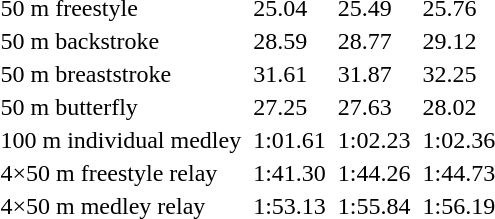<table>
<tr>
<td>50 m freestyle</td>
<td></td>
<td>25.04</td>
<td></td>
<td>25.49</td>
<td></td>
<td>25.76</td>
</tr>
<tr>
<td>50 m backstroke</td>
<td></td>
<td>28.59</td>
<td></td>
<td>28.77</td>
<td></td>
<td>29.12</td>
</tr>
<tr>
<td>50 m breaststroke</td>
<td></td>
<td>31.61</td>
<td></td>
<td>31.87</td>
<td></td>
<td>32.25</td>
</tr>
<tr>
<td>50 m butterfly</td>
<td></td>
<td>27.25</td>
<td></td>
<td>27.63</td>
<td></td>
<td>28.02</td>
</tr>
<tr>
<td>100 m individual medley</td>
<td></td>
<td>1:01.61</td>
<td></td>
<td>1:02.23</td>
<td></td>
<td>1:02.36</td>
</tr>
<tr>
<td>4×50 m freestyle relay</td>
<td></td>
<td>1:41.30</td>
<td></td>
<td>1:44.26</td>
<td></td>
<td>1:44.73</td>
</tr>
<tr>
<td>4×50 m medley relay</td>
<td></td>
<td>1:53.13</td>
<td></td>
<td>1:55.84</td>
<td></td>
<td>1:56.19</td>
</tr>
</table>
